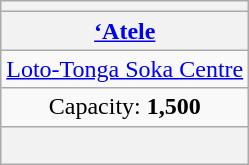<table class="wikitable" style="text-align:center">
<tr>
<th></th>
</tr>
<tr>
<th><a href='#'>‘Atele</a></th>
</tr>
<tr>
<td><a href='#'>Loto-Tonga Soka Centre</a></td>
</tr>
<tr>
<td>Capacity: <strong>1,500</strong></td>
</tr>
<tr>
<th rowspan="4"><br></th>
</tr>
</table>
